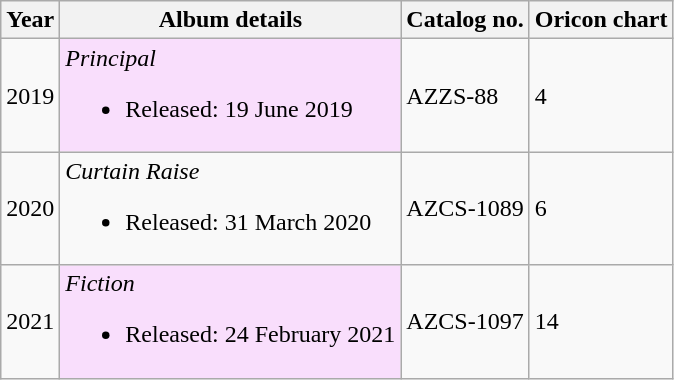<table class="wikitable" border="1">
<tr>
<th>Year</th>
<th>Album details</th>
<th>Catalog no.</th>
<th>Oricon chart</th>
</tr>
<tr>
<td>2019</td>
<td style="background:#f9defc;"><em>Principal</em><br><ul><li>Released: 19 June 2019</li></ul></td>
<td>AZZS-88</td>
<td>4</td>
</tr>
<tr>
<td>2020</td>
<td><em>Curtain Raise</em><br><ul><li>Released: 31 March 2020</li></ul></td>
<td>AZCS-1089</td>
<td>6</td>
</tr>
<tr>
<td>2021</td>
<td style="background:#f9defc;"><em>Fiction</em><br><ul><li>Released: 24 February 2021</li></ul></td>
<td>AZCS-1097</td>
<td>14</td>
</tr>
</table>
